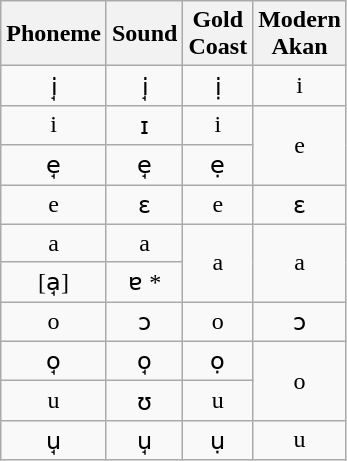<table class="wikitable">
<tr>
<th>Phoneme</th>
<th>Sound</th>
<th>Gold<br>Coast</th>
<th>Modern<br>Akan</th>
</tr>
<tr align=center>
<td>i̘</td>
<td>i̘</td>
<td>ị</td>
<td>i</td>
</tr>
<tr align=center>
<td>i</td>
<td>ɪ</td>
<td>i</td>
<td rowspan=2>e</td>
</tr>
<tr align=center>
<td>e̘</td>
<td>e̘</td>
<td>ẹ</td>
</tr>
<tr align=center>
<td>e</td>
<td>ɛ</td>
<td>e</td>
<td>ɛ</td>
</tr>
<tr align=center>
<td>a</td>
<td>a</td>
<td rowspan=2>a</td>
<td rowspan=2>a</td>
</tr>
<tr align=center>
<td>[a̘]</td>
<td>ɐ *</td>
</tr>
<tr align=center>
<td>o</td>
<td>ɔ</td>
<td>o</td>
<td>ɔ</td>
</tr>
<tr align=center>
<td>o̘</td>
<td>o̘</td>
<td>ọ</td>
<td rowspan=2>o</td>
</tr>
<tr align=center>
<td>u</td>
<td>ʊ</td>
<td>u</td>
</tr>
<tr align=center>
<td>u̘</td>
<td>u̘</td>
<td>ụ</td>
<td>u</td>
</tr>
</table>
